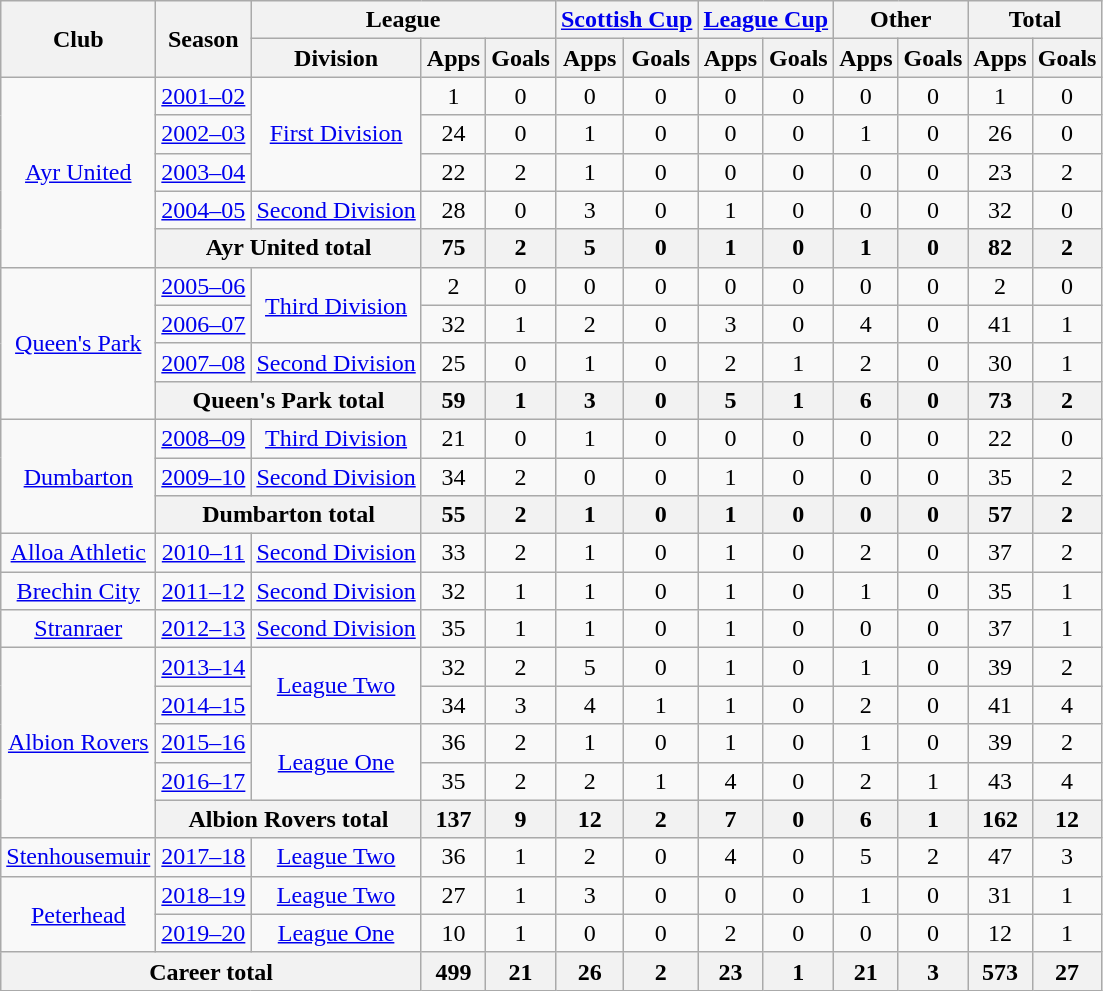<table class="wikitable" style="text-align:center">
<tr>
<th rowspan="2">Club</th>
<th rowspan="2">Season</th>
<th colspan="3">League</th>
<th colspan="2"><a href='#'>Scottish Cup</a></th>
<th colspan="2"><a href='#'>League Cup</a></th>
<th colspan="2">Other</th>
<th colspan="2">Total</th>
</tr>
<tr>
<th>Division</th>
<th>Apps</th>
<th>Goals</th>
<th>Apps</th>
<th>Goals</th>
<th>Apps</th>
<th>Goals</th>
<th>Apps</th>
<th>Goals</th>
<th>Apps</th>
<th>Goals</th>
</tr>
<tr>
<td rowspan="5"><a href='#'>Ayr United</a></td>
<td><a href='#'>2001–02</a></td>
<td rowspan="3"><a href='#'>First Division</a></td>
<td>1</td>
<td>0</td>
<td>0</td>
<td>0</td>
<td>0</td>
<td>0</td>
<td>0</td>
<td>0</td>
<td>1</td>
<td>0</td>
</tr>
<tr>
<td><a href='#'>2002–03</a></td>
<td>24</td>
<td>0</td>
<td>1</td>
<td>0</td>
<td>0</td>
<td>0</td>
<td>1</td>
<td>0</td>
<td>26</td>
<td>0</td>
</tr>
<tr>
<td><a href='#'>2003–04</a></td>
<td>22</td>
<td>2</td>
<td>1</td>
<td>0</td>
<td>0</td>
<td>0</td>
<td>0</td>
<td>0</td>
<td>23</td>
<td>2</td>
</tr>
<tr>
<td><a href='#'>2004–05</a></td>
<td><a href='#'>Second Division</a></td>
<td>28</td>
<td>0</td>
<td>3</td>
<td>0</td>
<td>1</td>
<td>0</td>
<td>0</td>
<td>0</td>
<td>32</td>
<td>0</td>
</tr>
<tr>
<th colspan="2">Ayr United total</th>
<th>75</th>
<th>2</th>
<th>5</th>
<th>0</th>
<th>1</th>
<th>0</th>
<th>1</th>
<th>0</th>
<th>82</th>
<th>2</th>
</tr>
<tr>
<td rowspan="4"><a href='#'>Queen's Park</a></td>
<td><a href='#'>2005–06</a></td>
<td rowspan="2"><a href='#'>Third Division</a></td>
<td>2</td>
<td>0</td>
<td>0</td>
<td>0</td>
<td>0</td>
<td>0</td>
<td>0</td>
<td>0</td>
<td>2</td>
<td>0</td>
</tr>
<tr>
<td><a href='#'>2006–07</a></td>
<td>32</td>
<td>1</td>
<td>2</td>
<td>0</td>
<td>3</td>
<td>0</td>
<td>4</td>
<td>0</td>
<td>41</td>
<td>1</td>
</tr>
<tr>
<td><a href='#'>2007–08</a></td>
<td><a href='#'>Second Division</a></td>
<td>25</td>
<td>0</td>
<td>1</td>
<td>0</td>
<td>2</td>
<td>1</td>
<td>2</td>
<td>0</td>
<td>30</td>
<td>1</td>
</tr>
<tr>
<th colspan="2">Queen's Park total</th>
<th>59</th>
<th>1</th>
<th>3</th>
<th>0</th>
<th>5</th>
<th>1</th>
<th>6</th>
<th>0</th>
<th>73</th>
<th>2</th>
</tr>
<tr>
<td rowspan="3"><a href='#'>Dumbarton</a></td>
<td><a href='#'>2008–09</a></td>
<td><a href='#'>Third Division</a></td>
<td>21</td>
<td>0</td>
<td>1</td>
<td>0</td>
<td>0</td>
<td>0</td>
<td>0</td>
<td>0</td>
<td>22</td>
<td>0</td>
</tr>
<tr>
<td><a href='#'>2009–10</a></td>
<td><a href='#'>Second Division</a></td>
<td>34</td>
<td>2</td>
<td>0</td>
<td>0</td>
<td>1</td>
<td>0</td>
<td>0</td>
<td>0</td>
<td>35</td>
<td>2</td>
</tr>
<tr>
<th colspan="2">Dumbarton total</th>
<th>55</th>
<th>2</th>
<th>1</th>
<th>0</th>
<th>1</th>
<th>0</th>
<th>0</th>
<th>0</th>
<th>57</th>
<th>2</th>
</tr>
<tr>
<td><a href='#'>Alloa Athletic</a></td>
<td><a href='#'>2010–11</a></td>
<td><a href='#'>Second Division</a></td>
<td>33</td>
<td>2</td>
<td>1</td>
<td>0</td>
<td>1</td>
<td>0</td>
<td>2</td>
<td>0</td>
<td>37</td>
<td>2</td>
</tr>
<tr>
<td><a href='#'>Brechin City</a></td>
<td><a href='#'>2011–12</a></td>
<td><a href='#'>Second Division</a></td>
<td>32</td>
<td>1</td>
<td>1</td>
<td>0</td>
<td>1</td>
<td>0</td>
<td>1</td>
<td>0</td>
<td>35</td>
<td>1</td>
</tr>
<tr>
<td><a href='#'>Stranraer</a></td>
<td><a href='#'>2012–13</a></td>
<td><a href='#'>Second Division</a></td>
<td>35</td>
<td>1</td>
<td>1</td>
<td>0</td>
<td>1</td>
<td>0</td>
<td>0</td>
<td>0</td>
<td>37</td>
<td>1</td>
</tr>
<tr>
<td rowspan="5"><a href='#'>Albion Rovers</a></td>
<td><a href='#'>2013–14</a></td>
<td rowspan="2"><a href='#'>League Two</a></td>
<td>32</td>
<td>2</td>
<td>5</td>
<td>0</td>
<td>1</td>
<td>0</td>
<td>1</td>
<td>0</td>
<td>39</td>
<td>2</td>
</tr>
<tr>
<td><a href='#'>2014–15</a></td>
<td>34</td>
<td>3</td>
<td>4</td>
<td>1</td>
<td>1</td>
<td>0</td>
<td>2</td>
<td>0</td>
<td>41</td>
<td>4</td>
</tr>
<tr>
<td><a href='#'>2015–16</a></td>
<td rowspan="2"><a href='#'>League One</a></td>
<td>36</td>
<td>2</td>
<td>1</td>
<td>0</td>
<td>1</td>
<td>0</td>
<td>1</td>
<td>0</td>
<td>39</td>
<td>2</td>
</tr>
<tr>
<td><a href='#'>2016–17</a></td>
<td>35</td>
<td>2</td>
<td>2</td>
<td>1</td>
<td>4</td>
<td>0</td>
<td>2</td>
<td>1</td>
<td>43</td>
<td>4</td>
</tr>
<tr>
<th colspan="2">Albion Rovers total</th>
<th>137</th>
<th>9</th>
<th>12</th>
<th>2</th>
<th>7</th>
<th>0</th>
<th>6</th>
<th>1</th>
<th>162</th>
<th>12</th>
</tr>
<tr>
<td><a href='#'>Stenhousemuir</a></td>
<td><a href='#'>2017–18</a></td>
<td><a href='#'>League Two</a></td>
<td>36</td>
<td>1</td>
<td>2</td>
<td>0</td>
<td>4</td>
<td>0</td>
<td>5</td>
<td>2</td>
<td>47</td>
<td>3</td>
</tr>
<tr>
<td rowspan="2"><a href='#'>Peterhead</a></td>
<td><a href='#'>2018–19</a></td>
<td><a href='#'>League Two</a></td>
<td>27</td>
<td>1</td>
<td>3</td>
<td>0</td>
<td>0</td>
<td>0</td>
<td>1</td>
<td>0</td>
<td>31</td>
<td>1</td>
</tr>
<tr>
<td><a href='#'>2019–20</a></td>
<td><a href='#'>League One</a></td>
<td>10</td>
<td>1</td>
<td>0</td>
<td>0</td>
<td>2</td>
<td>0</td>
<td>0</td>
<td>0</td>
<td>12</td>
<td>1</td>
</tr>
<tr>
<th colspan="3">Career total</th>
<th>499</th>
<th>21</th>
<th>26</th>
<th>2</th>
<th>23</th>
<th>1</th>
<th>21</th>
<th>3</th>
<th>573</th>
<th>27</th>
</tr>
</table>
